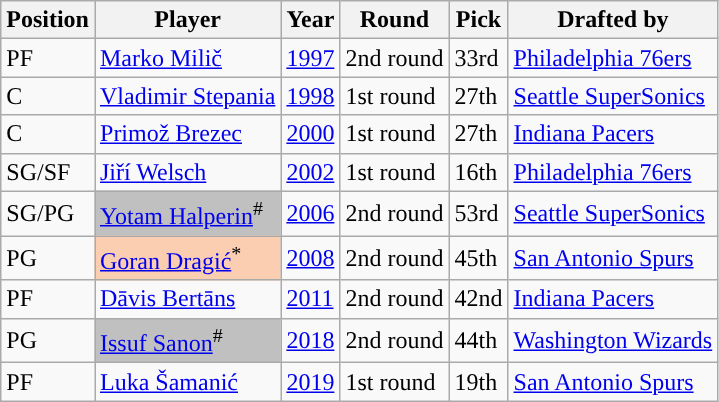<table class="wikitable sortable" style="text-align: left;">
<tr>
<th>Position</th>
<th>Player</th>
<th>Year</th>
<th>Round</th>
<th>Pick</th>
<th>Drafted by</th>
</tr>
<tr>
<td>PF</td>
<td> <a href='#'>Marko Milič</a></td>
<td><a href='#'>1997</a></td>
<td>2nd round</td>
<td>33rd</td>
<td><a href='#'>Philadelphia 76ers</a></td>
</tr>
<tr>
<td>C</td>
<td> <a href='#'>Vladimir Stepania</a></td>
<td><a href='#'>1998</a></td>
<td>1st round</td>
<td>27th</td>
<td><a href='#'>Seattle SuperSonics</a></td>
</tr>
<tr>
<td>C</td>
<td> <a href='#'>Primož Brezec</a></td>
<td><a href='#'>2000</a></td>
<td>1st round</td>
<td>27th</td>
<td><a href='#'>Indiana Pacers</a></td>
</tr>
<tr>
<td>SG/SF</td>
<td> <a href='#'>Jiří Welsch</a></td>
<td><a href='#'>2002</a></td>
<td>1st round</td>
<td>16th</td>
<td><a href='#'>Philadelphia 76ers</a></td>
</tr>
<tr>
<td>SG/PG</td>
<td style="background:silver;"> <a href='#'>Yotam Halperin</a><sup>#</sup></td>
<td><a href='#'>2006</a></td>
<td>2nd round</td>
<td>53rd</td>
<td><a href='#'>Seattle SuperSonics</a></td>
</tr>
<tr>
<td>PG</td>
<td bgcolor="#FBCEB1"> <a href='#'>Goran Dragić</a><sup>*</sup></td>
<td><a href='#'>2008</a></td>
<td>2nd round</td>
<td>45th</td>
<td><a href='#'>San Antonio Spurs</a></td>
</tr>
<tr>
<td>PF</td>
<td> <a href='#'>Dāvis Bertāns</a></td>
<td><a href='#'>2011</a></td>
<td>2nd round</td>
<td>42nd</td>
<td><a href='#'>Indiana Pacers</a></td>
</tr>
<tr>
<td>PG</td>
<td style="background:silver;"> <a href='#'>Issuf Sanon</a><sup>#</sup></td>
<td><a href='#'>2018</a></td>
<td>2nd round</td>
<td>44th</td>
<td><a href='#'>Washington Wizards</a></td>
</tr>
<tr>
<td>PF</td>
<td> <a href='#'>Luka Šamanić</a></td>
<td><a href='#'>2019</a></td>
<td>1st round</td>
<td>19th</td>
<td><a href='#'>San Antonio Spurs</a></td>
</tr>
</table>
